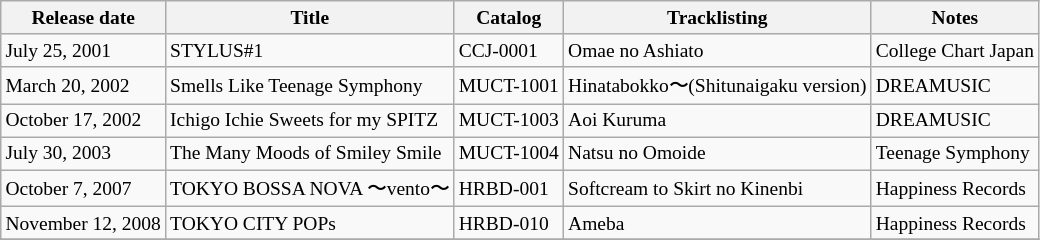<table class="wikitable" style=font-size:small>
<tr>
<th>Release date</th>
<th>Title</th>
<th>Catalog</th>
<th>Tracklisting</th>
<th>Notes</th>
</tr>
<tr>
<td>July 25, 2001</td>
<td>STYLUS#1</td>
<td>CCJ-0001</td>
<td>Omae no Ashiato</td>
<td>College Chart Japan</td>
</tr>
<tr>
<td>March 20, 2002</td>
<td>Smells Like Teenage Symphony</td>
<td>MUCT-1001</td>
<td>Hinatabokko〜(Shitunaigaku version)</td>
<td>DREAMUSIC</td>
</tr>
<tr>
<td>October 17, 2002</td>
<td>Ichigo Ichie Sweets for my SPITZ</td>
<td>MUCT-1003</td>
<td>Aoi Kuruma</td>
<td>DREAMUSIC</td>
</tr>
<tr>
<td>July 30, 2003</td>
<td>The Many Moods of Smiley Smile</td>
<td>MUCT-1004</td>
<td>Natsu no Omoide</td>
<td>Teenage Symphony</td>
</tr>
<tr>
<td>October 7, 2007</td>
<td>TOKYO BOSSA NOVA 〜vento〜</td>
<td>HRBD-001</td>
<td>Softcream to Skirt no Kinenbi</td>
<td>Happiness Records</td>
</tr>
<tr>
<td>November 12, 2008</td>
<td>TOKYO CITY POPs</td>
<td>HRBD-010</td>
<td>Ameba</td>
<td>Happiness Records</td>
</tr>
<tr>
</tr>
</table>
